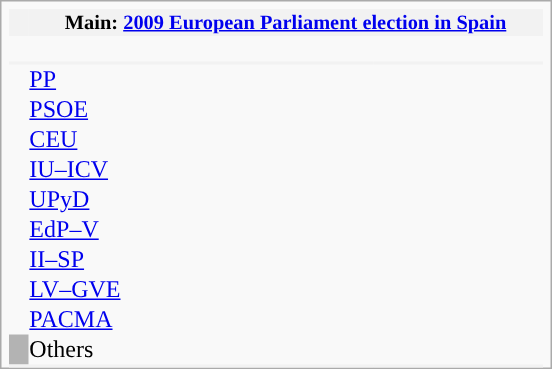<table class="infobox vcard" cellspacing="0" style="width:23.0em; padding:0.3em; padding-bottom:0em">
<tr>
<td style="background:#F2F2F2; vertical-align:middle; padding:0.4em;" width="30px"></td>
<th colspan="4" style="text-align:center; background:#F2F2F2; font-size:0.85em; width:100%; vertical-align:middle;">Main: <a href='#'>2009 European Parliament election in Spain</a></th>
</tr>
<tr>
<td colspan="5" style="text-align:center; font-size:0.85em; padding:0.5em 0em;">  </td>
</tr>
<tr>
<td colspan="5"></td>
</tr>
<tr>
<td colspan="5"></td>
</tr>
<tr>
<th colspan="2" style="background:#F2F2F2;"></th>
<th style="background:#F2F2F2;"></th>
<th style="background:#F2F2F2;"></th>
<th style="background:#F2F2F2;"></th>
</tr>
<tr>
<td style="background:"></td>
<td width="85px"><a href='#'>PP</a></td>
<td width="70px"></td>
<td width="45px"></td>
<td width="30px"></td>
</tr>
<tr>
<td style="background:"></td>
<td><a href='#'>PSOE</a></td>
<td></td>
<td></td>
<td></td>
</tr>
<tr>
<td style="background:"></td>
<td><a href='#'>CEU</a></td>
<td></td>
<td></td>
<td></td>
</tr>
<tr>
<td style="background:"></td>
<td><a href='#'>IU–ICV</a></td>
<td></td>
<td></td>
<td></td>
</tr>
<tr>
<td style="background:"></td>
<td><a href='#'>UPyD</a></td>
<td></td>
<td></td>
<td></td>
</tr>
<tr>
<td style="background:"></td>
<td><a href='#'>EdP–V</a></td>
<td></td>
<td></td>
<td></td>
</tr>
<tr>
<td style="background:"></td>
<td><a href='#'>II–SP</a></td>
<td></td>
<td></td>
<td></td>
</tr>
<tr>
<td style="background:"></td>
<td><a href='#'>LV–GVE</a></td>
<td></td>
<td></td>
<td></td>
</tr>
<tr>
<td style="background:"></td>
<td><a href='#'>PACMA</a></td>
<td></td>
<td></td>
<td></td>
</tr>
<tr>
<td style="background:#B3B3B3;"></td>
<td>Others</td>
<td></td>
<td></td>
<td></td>
</tr>
<tr>
<th colspan="2" style="background:#F2F2F2;"></th>
<th style="background:#F2F2F2;"></th>
<th style="background:#F2F2F2;"></th>
<th style="background:#F2F2F2;"></th>
</tr>
</table>
